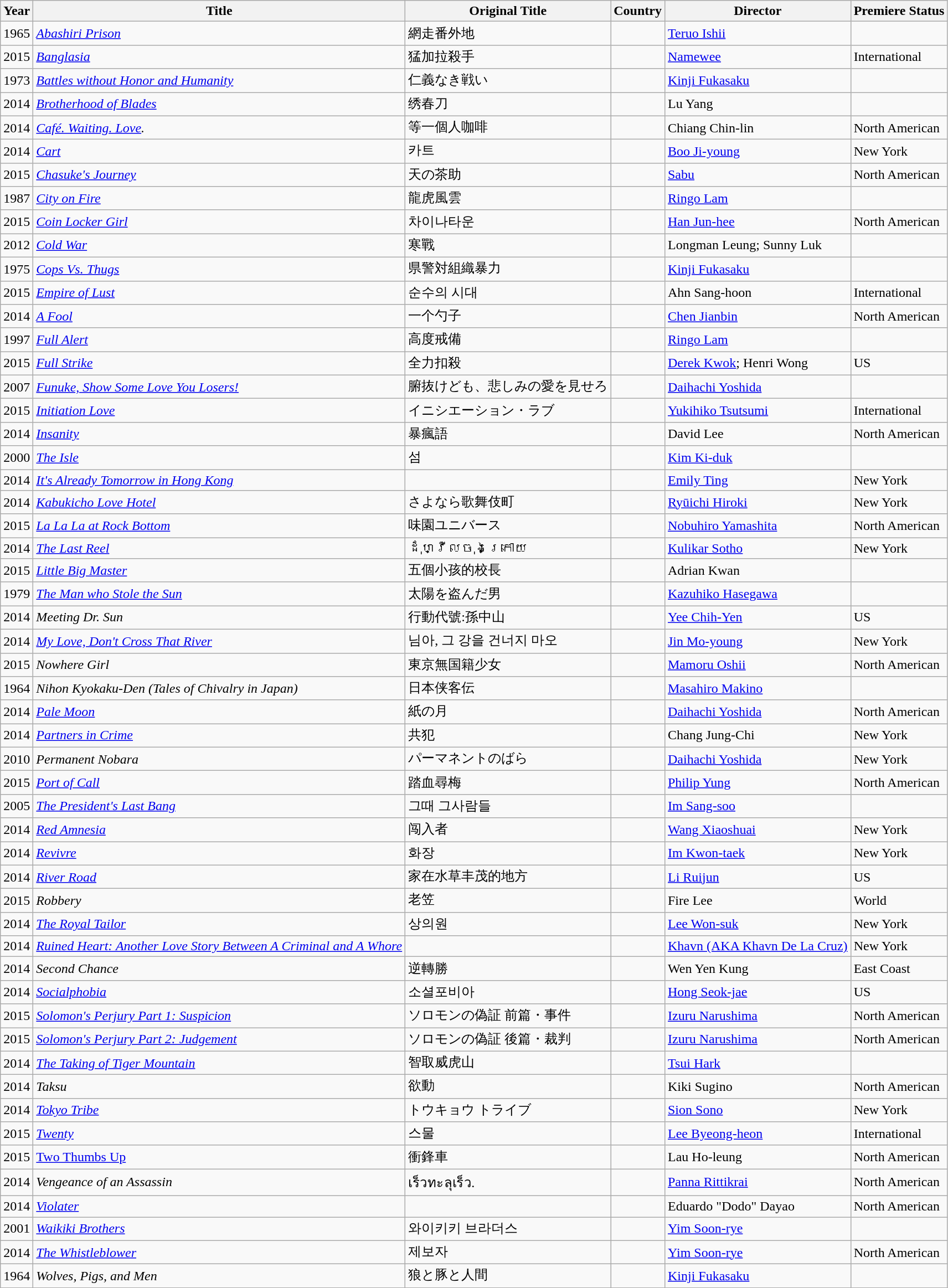<table class="wikitable">
<tr>
<th>Year</th>
<th>Title</th>
<th>Original Title</th>
<th>Country</th>
<th>Director</th>
<th>Premiere Status</th>
</tr>
<tr>
<td>1965</td>
<td><em><a href='#'>Abashiri Prison</a></em></td>
<td>網走番外地</td>
<td></td>
<td><a href='#'>Teruo Ishii</a></td>
<td></td>
</tr>
<tr>
<td>2015</td>
<td><em><a href='#'>Banglasia</a></em></td>
<td>猛加拉殺手</td>
<td></td>
<td><a href='#'>Namewee</a></td>
<td>International</td>
</tr>
<tr>
<td>1973</td>
<td><em><a href='#'>Battles without Honor and Humanity</a></em></td>
<td>仁義なき戦い</td>
<td></td>
<td><a href='#'>Kinji Fukasaku</a></td>
<td></td>
</tr>
<tr>
<td>2014</td>
<td><em><a href='#'>Brotherhood of Blades</a></em></td>
<td>绣春刀</td>
<td></td>
<td>Lu Yang</td>
<td></td>
</tr>
<tr>
<td>2014</td>
<td><em><a href='#'>Café. Waiting. Love</a>.</em></td>
<td>等一個人咖啡</td>
<td></td>
<td>Chiang Chin-lin</td>
<td>North American</td>
</tr>
<tr>
<td>2014</td>
<td><em><a href='#'>Cart</a></em></td>
<td>카트</td>
<td></td>
<td><a href='#'>Boo Ji-young</a></td>
<td>New York</td>
</tr>
<tr>
<td>2015</td>
<td><em><a href='#'>Chasuke's Journey</a></em></td>
<td>天の茶助</td>
<td></td>
<td><a href='#'>Sabu</a></td>
<td>North American</td>
</tr>
<tr>
<td>1987</td>
<td><em><a href='#'>City on Fire</a></em></td>
<td>龍虎風雲</td>
<td></td>
<td><a href='#'>Ringo Lam</a></td>
<td></td>
</tr>
<tr>
<td>2015</td>
<td><em><a href='#'>Coin Locker Girl</a></em></td>
<td>차이나타운</td>
<td></td>
<td><a href='#'>Han Jun-hee</a></td>
<td>North American</td>
</tr>
<tr>
<td>2012</td>
<td><em><a href='#'>Cold War</a></em></td>
<td>寒戰</td>
<td></td>
<td>Longman Leung; Sunny Luk</td>
<td></td>
</tr>
<tr>
<td>1975</td>
<td><em><a href='#'>Cops Vs. Thugs</a></em></td>
<td>県警対組織暴力</td>
<td></td>
<td><a href='#'>Kinji Fukasaku</a></td>
<td></td>
</tr>
<tr>
<td>2015</td>
<td><em><a href='#'>Empire of Lust</a></em></td>
<td>순수의 시대</td>
<td></td>
<td>Ahn Sang-hoon</td>
<td>International</td>
</tr>
<tr>
<td>2014</td>
<td><em><a href='#'>A Fool</a></em></td>
<td>一个勺子</td>
<td></td>
<td><a href='#'>Chen Jianbin</a></td>
<td>North American</td>
</tr>
<tr>
<td>1997</td>
<td><em><a href='#'>Full Alert</a></em></td>
<td>高度戒備</td>
<td></td>
<td><a href='#'>Ringo Lam</a></td>
<td></td>
</tr>
<tr>
<td>2015</td>
<td><em><a href='#'>Full Strike</a></em></td>
<td>全力扣殺</td>
<td> </td>
<td><a href='#'>Derek Kwok</a>; Henri Wong</td>
<td>US</td>
</tr>
<tr>
<td>2007</td>
<td><em><a href='#'>Funuke, Show Some Love You Losers!</a></em></td>
<td>腑抜けども、悲しみの愛を見せろ</td>
<td></td>
<td><a href='#'>Daihachi Yoshida</a></td>
<td></td>
</tr>
<tr>
<td>2015</td>
<td><em><a href='#'>Initiation Love</a></em></td>
<td>イニシエーション・ラブ</td>
<td></td>
<td><a href='#'>Yukihiko Tsutsumi</a></td>
<td>International</td>
</tr>
<tr>
<td>2014</td>
<td><em><a href='#'>Insanity</a></em></td>
<td>暴瘋語</td>
<td></td>
<td>David Lee</td>
<td>North American</td>
</tr>
<tr>
<td>2000</td>
<td><em><a href='#'>The Isle</a></em></td>
<td>섬</td>
<td></td>
<td><a href='#'>Kim Ki-duk</a></td>
<td></td>
</tr>
<tr>
<td>2014</td>
<td><em><a href='#'>It's Already Tomorrow in Hong Kong</a></em></td>
<td></td>
<td></td>
<td><a href='#'>Emily Ting</a></td>
<td>New York</td>
</tr>
<tr>
<td>2014</td>
<td><em><a href='#'>Kabukicho Love Hotel</a></em></td>
<td>さよなら歌舞伎町</td>
<td></td>
<td><a href='#'>Ryūichi Hiroki</a></td>
<td>New York</td>
</tr>
<tr>
<td>2015</td>
<td><em><a href='#'>La La La at Rock Bottom</a></em></td>
<td>味園ユニバース</td>
<td></td>
<td><a href='#'>Nobuhiro Yamashita</a></td>
<td>North American</td>
</tr>
<tr>
<td>2014</td>
<td><em><a href='#'>The Last Reel</a></em></td>
<td>ដុំហ្វីលចុងក្រោយ</td>
<td></td>
<td><a href='#'>Kulikar Sotho</a></td>
<td>New York</td>
</tr>
<tr>
<td>2015</td>
<td><em><a href='#'>Little Big Master</a></em></td>
<td>五個小孩的校長</td>
<td> </td>
<td>Adrian Kwan</td>
<td></td>
</tr>
<tr>
<td>1979</td>
<td><em><a href='#'>The Man who Stole the Sun</a></em></td>
<td>太陽を盗んだ男</td>
<td></td>
<td><a href='#'>Kazuhiko Hasegawa</a></td>
<td></td>
</tr>
<tr>
<td>2014</td>
<td><em>Meeting Dr. Sun</em></td>
<td>行動代號:孫中山</td>
<td></td>
<td><a href='#'>Yee Chih-Yen</a></td>
<td>US</td>
</tr>
<tr>
<td>2014</td>
<td><em><a href='#'>My Love, Don't Cross That River</a></em></td>
<td>님아, 그 강을 건너지 마오</td>
<td></td>
<td><a href='#'>Jin Mo-young</a></td>
<td>New York</td>
</tr>
<tr>
<td>2015</td>
<td><em>Nowhere Girl</em></td>
<td>東京無国籍少女</td>
<td></td>
<td><a href='#'>Mamoru Oshii</a></td>
<td>North American</td>
</tr>
<tr>
<td>1964</td>
<td><em>Nihon Kyokaku-Den (Tales of Chivalry in Japan)</em></td>
<td>日本侠客伝</td>
<td></td>
<td><a href='#'>Masahiro Makino</a></td>
<td></td>
</tr>
<tr>
<td>2014</td>
<td><em><a href='#'>Pale Moon</a></em></td>
<td>紙の月</td>
<td></td>
<td><a href='#'>Daihachi Yoshida</a></td>
<td>North American</td>
</tr>
<tr>
<td>2014</td>
<td><em><a href='#'>Partners in Crime</a></em></td>
<td>共犯</td>
<td> </td>
<td>Chang Jung-Chi</td>
<td>New York</td>
</tr>
<tr>
<td>2010</td>
<td><em>Permanent Nobara</em></td>
<td>パーマネントのばら</td>
<td></td>
<td><a href='#'>Daihachi Yoshida</a></td>
<td>New York</td>
</tr>
<tr>
<td>2015</td>
<td><em><a href='#'>Port of Call</a></em></td>
<td>踏血尋梅</td>
<td></td>
<td><a href='#'>Philip Yung</a></td>
<td>North American</td>
</tr>
<tr>
<td>2005</td>
<td><em><a href='#'>The President's Last Bang</a></em></td>
<td>그때 그사람들</td>
<td></td>
<td><a href='#'>Im Sang-soo</a></td>
<td></td>
</tr>
<tr>
<td>2014</td>
<td><em><a href='#'>Red Amnesia</a></em></td>
<td>闯入者</td>
<td></td>
<td><a href='#'>Wang Xiaoshuai</a></td>
<td>New York</td>
</tr>
<tr>
<td>2014</td>
<td><em><a href='#'>Revivre</a></em></td>
<td>화장</td>
<td></td>
<td><a href='#'>Im Kwon-taek</a></td>
<td>New York</td>
</tr>
<tr>
<td>2014</td>
<td><em><a href='#'>River Road</a></em></td>
<td>家在水草丰茂的地方</td>
<td></td>
<td><a href='#'>Li Ruijun</a></td>
<td>US</td>
</tr>
<tr>
<td>2015</td>
<td><em>Robbery</em></td>
<td>老笠</td>
<td></td>
<td>Fire Lee</td>
<td>World</td>
</tr>
<tr>
<td>2014</td>
<td><em><a href='#'>The Royal Tailor</a></em></td>
<td>상의원</td>
<td></td>
<td><a href='#'>Lee Won-suk</a></td>
<td>New York</td>
</tr>
<tr>
<td>2014</td>
<td><em><a href='#'>Ruined Heart: Another Love Story Between A Criminal and A Whore</a></em></td>
<td></td>
<td></td>
<td><a href='#'>Khavn (AKA Khavn De La Cruz)</a></td>
<td>New York</td>
</tr>
<tr>
<td>2014</td>
<td><em>Second Chance</em></td>
<td>逆轉勝</td>
<td></td>
<td>Wen Yen Kung</td>
<td>East Coast</td>
</tr>
<tr>
<td>2014</td>
<td><em><a href='#'>Socialphobia</a></em></td>
<td>소셜포비아</td>
<td></td>
<td><a href='#'>Hong Seok-jae</a></td>
<td>US</td>
</tr>
<tr>
<td>2015</td>
<td><em><a href='#'>Solomon's Perjury Part 1: Suspicion</a></em></td>
<td>ソロモンの偽証 前篇・事件</td>
<td></td>
<td><a href='#'>Izuru Narushima</a></td>
<td>North American</td>
</tr>
<tr>
<td>2015</td>
<td><em><a href='#'>Solomon's Perjury Part 2: Judgement</a></em></td>
<td>ソロモンの偽証 後篇・裁判</td>
<td></td>
<td><a href='#'>Izuru Narushima</a></td>
<td>North American</td>
</tr>
<tr>
<td>2014</td>
<td><em><a href='#'>The Taking of Tiger Mountain</a></em></td>
<td>智取威虎山</td>
<td></td>
<td><a href='#'>Tsui Hark</a></td>
<td></td>
</tr>
<tr>
<td>2014</td>
<td><em>Taksu</em></td>
<td>欲動</td>
<td></td>
<td>Kiki Sugino</td>
<td>North American</td>
</tr>
<tr>
<td>2014</td>
<td><em><a href='#'>Tokyo Tribe</a></em></td>
<td>トウキョウ トライブ</td>
<td></td>
<td><a href='#'>Sion Sono</a></td>
<td>New York</td>
</tr>
<tr>
<td>2015</td>
<td><em><a href='#'>Twenty</a></em></td>
<td>스물</td>
<td></td>
<td><a href='#'>Lee Byeong-heon</a></td>
<td>International</td>
</tr>
<tr>
<td>2015</td>
<td><a href='#'>Two Thumbs Up</a></td>
<td>衝鋒車</td>
<td></td>
<td>Lau Ho-leung</td>
<td>North American</td>
</tr>
<tr>
<td>2014</td>
<td><em>Vengeance of an Assassin</em></td>
<td>เร็วทะลุเร็ว.</td>
<td></td>
<td><a href='#'>Panna Rittikrai</a></td>
<td>North American</td>
</tr>
<tr>
<td>2014</td>
<td><em><a href='#'>Violater</a></em></td>
<td></td>
<td></td>
<td>Eduardo "Dodo" Dayao</td>
<td>North American</td>
</tr>
<tr>
<td>2001</td>
<td><em><a href='#'>Waikiki Brothers</a></em></td>
<td>와이키키 브라더스</td>
<td></td>
<td><a href='#'>Yim Soon-rye</a></td>
<td></td>
</tr>
<tr>
<td>2014</td>
<td><em><a href='#'>The Whistleblower</a></em></td>
<td>제보자</td>
<td></td>
<td><a href='#'>Yim Soon-rye</a></td>
<td>North American</td>
</tr>
<tr>
<td>1964</td>
<td><em>Wolves, Pigs, and Men</em></td>
<td>狼と豚と人間</td>
<td></td>
<td><a href='#'>Kinji Fukasaku</a></td>
<td></td>
</tr>
</table>
